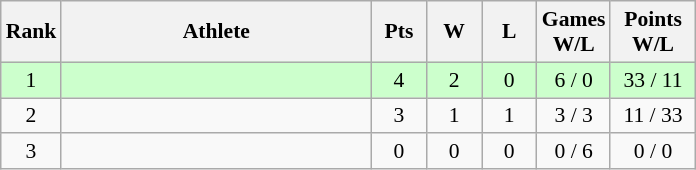<table class="wikitable" style="text-align: center; font-size:90% ">
<tr>
<th width="20">Rank</th>
<th width="200">Athlete</th>
<th width="30">Pts</th>
<th width="30">W</th>
<th width="30">L</th>
<th width="40">Games<br>W/L</th>
<th width="50">Points<br>W/L</th>
</tr>
<tr bgcolor=#ccffcc>
<td>1</td>
<td align=left></td>
<td>4</td>
<td>2</td>
<td>0</td>
<td>6 / 0</td>
<td>33 / 11</td>
</tr>
<tr>
<td>2</td>
<td align=left></td>
<td>3</td>
<td>1</td>
<td>1</td>
<td>3 / 3</td>
<td>11 / 33</td>
</tr>
<tr>
<td>3</td>
<td align=left></td>
<td>0</td>
<td>0</td>
<td>0</td>
<td>0 / 6</td>
<td>0 / 0</td>
</tr>
</table>
